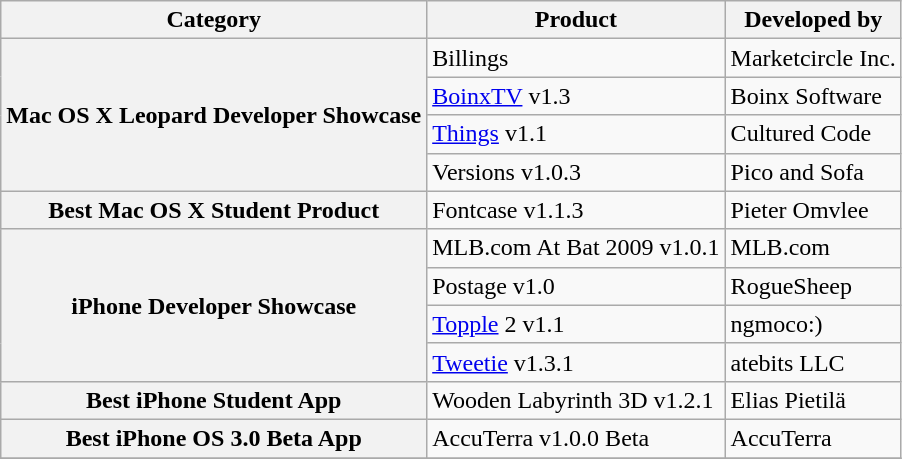<table class="wikitable">
<tr>
<th>Category</th>
<th>Product</th>
<th>Developed by</th>
</tr>
<tr>
<th rowspan="4">Mac OS X Leopard Developer Showcase</th>
<td>Billings</td>
<td>Marketcircle Inc.</td>
</tr>
<tr>
<td><a href='#'>BoinxTV</a> v1.3</td>
<td>Boinx Software</td>
</tr>
<tr>
<td><a href='#'>Things</a> v1.1</td>
<td>Cultured Code</td>
</tr>
<tr>
<td>Versions v1.0.3</td>
<td>Pico and Sofa</td>
</tr>
<tr>
<th rowspan="1">Best Mac OS X Student Product</th>
<td>Fontcase v1.1.3</td>
<td>Pieter Omvlee</td>
</tr>
<tr>
<th rowspan="4">iPhone Developer Showcase</th>
<td>MLB.com At Bat 2009 v1.0.1</td>
<td>MLB.com</td>
</tr>
<tr>
<td>Postage v1.0</td>
<td>RogueSheep</td>
</tr>
<tr>
<td><a href='#'>Topple</a> 2 v1.1</td>
<td>ngmoco:)</td>
</tr>
<tr>
<td><a href='#'>Tweetie</a> v1.3.1</td>
<td>atebits LLC</td>
</tr>
<tr>
<th rowspan="1">Best iPhone Student App</th>
<td>Wooden Labyrinth 3D v1.2.1</td>
<td>Elias Pietilä</td>
</tr>
<tr>
<th rowspan="1">Best iPhone OS 3.0 Beta App</th>
<td>AccuTerra v1.0.0 Beta</td>
<td>AccuTerra</td>
</tr>
<tr>
</tr>
</table>
